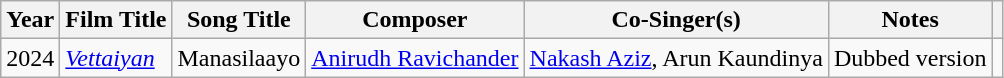<table class="wikitable sortable plainrowheaders">
<tr>
<th>Year</th>
<th>Film Title</th>
<th>Song Title</th>
<th>Composer</th>
<th>Co-Singer(s)</th>
<th>Notes</th>
<th></th>
</tr>
<tr>
<td rowspan="1">2024</td>
<td><em><a href='#'>Vettaiyan</a></em></td>
<td>Manasilaayo</td>
<td><a href='#'>Anirudh Ravichander</a></td>
<td><a href='#'>Nakash Aziz</a>, Arun Kaundinya</td>
<td>Dubbed version</td>
</tr>
</table>
